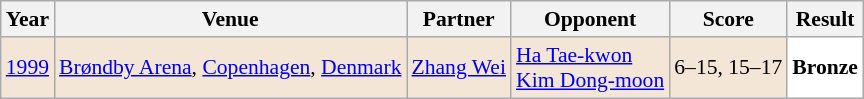<table class="sortable wikitable" style="font-size: 90%;">
<tr>
<th>Year</th>
<th>Venue</th>
<th>Partner</th>
<th>Opponent</th>
<th>Score</th>
<th>Result</th>
</tr>
<tr style="background:#F3E6D7">
<td align="center"><a href='#'>1999</a></td>
<td align="left"><a href='#'>Brøndby Arena</a>, <a href='#'>Copenhagen</a>, <a href='#'>Denmark</a></td>
<td align="left"> <a href='#'>Zhang Wei</a></td>
<td align="left"> <a href='#'>Ha Tae-kwon</a> <br>  <a href='#'>Kim Dong-moon</a></td>
<td align="left">6–15, 15–17</td>
<td style="text-align:left; background:white"> <strong>Bronze</strong></td>
</tr>
</table>
